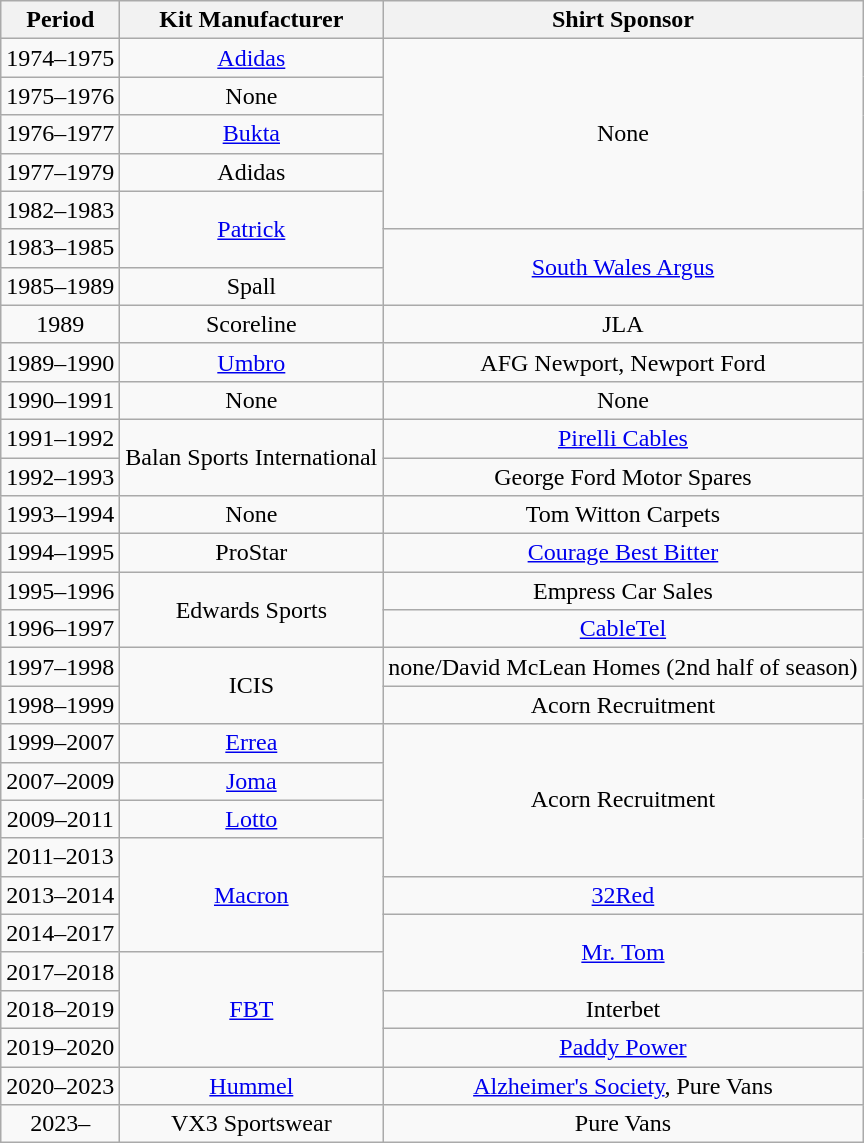<table class="wikitable" style="text-align:center;margin-left:1em">
<tr>
<th>Period</th>
<th>Kit Manufacturer</th>
<th>Shirt Sponsor</th>
</tr>
<tr>
<td>1974–1975</td>
<td><a href='#'>Adidas</a></td>
<td rowspan=5>None</td>
</tr>
<tr>
<td>1975–1976</td>
<td>None</td>
</tr>
<tr>
<td>1976–1977</td>
<td><a href='#'>Bukta</a></td>
</tr>
<tr>
<td>1977–1979</td>
<td>Adidas</td>
</tr>
<tr>
<td>1982–1983</td>
<td rowspan=2><a href='#'>Patrick</a></td>
</tr>
<tr>
<td>1983–1985</td>
<td rowspan=2><a href='#'>South Wales Argus</a></td>
</tr>
<tr>
<td>1985–1989</td>
<td>Spall</td>
</tr>
<tr>
<td>1989</td>
<td>Scoreline</td>
<td>JLA</td>
</tr>
<tr>
<td>1989–1990</td>
<td><a href='#'>Umbro</a></td>
<td>AFG Newport, Newport Ford</td>
</tr>
<tr>
<td>1990–1991</td>
<td>None</td>
<td>None</td>
</tr>
<tr>
<td>1991–1992</td>
<td rowspan=2>Balan Sports International</td>
<td><a href='#'>Pirelli Cables</a></td>
</tr>
<tr>
<td>1992–1993</td>
<td>George Ford Motor Spares</td>
</tr>
<tr>
<td>1993–1994</td>
<td>None</td>
<td>Tom Witton Carpets</td>
</tr>
<tr>
<td>1994–1995</td>
<td>ProStar</td>
<td><a href='#'>Courage Best Bitter</a></td>
</tr>
<tr>
<td>1995–1996</td>
<td rowspan=2>Edwards Sports</td>
<td>Empress Car Sales</td>
</tr>
<tr>
<td>1996–1997</td>
<td><a href='#'>CableTel</a></td>
</tr>
<tr>
<td>1997–1998</td>
<td rowspan=2>ICIS</td>
<td>none/David McLean Homes (2nd half of season)</td>
</tr>
<tr>
<td>1998–1999</td>
<td>Acorn Recruitment</td>
</tr>
<tr>
<td>1999–2007</td>
<td><a href='#'>Errea</a></td>
<td rowspan=4>Acorn Recruitment</td>
</tr>
<tr>
<td>2007–2009</td>
<td><a href='#'>Joma</a></td>
</tr>
<tr>
<td>2009–2011</td>
<td><a href='#'>Lotto</a></td>
</tr>
<tr>
<td>2011–2013</td>
<td rowspan=3><a href='#'>Macron</a></td>
</tr>
<tr>
<td>2013–2014</td>
<td><a href='#'>32Red</a></td>
</tr>
<tr>
<td>2014–2017</td>
<td rowspan=2><a href='#'>Mr. Tom</a></td>
</tr>
<tr>
<td>2017–2018</td>
<td rowspan=3><a href='#'>FBT</a></td>
</tr>
<tr>
<td>2018–2019</td>
<td>Interbet</td>
</tr>
<tr>
<td>2019–2020</td>
<td><a href='#'>Paddy Power</a></td>
</tr>
<tr>
<td>2020–2023</td>
<td><a href='#'>Hummel</a></td>
<td><a href='#'>Alzheimer's Society</a>, Pure Vans</td>
</tr>
<tr>
<td>2023–</td>
<td>VX3 Sportswear</td>
<td>Pure Vans</td>
</tr>
</table>
